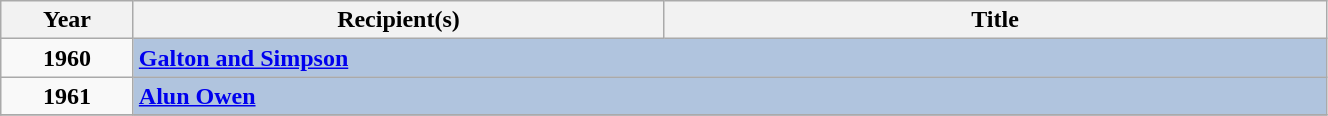<table class="wikitable" width="70%">
<tr>
<th width=5%>Year</th>
<th width=20%><strong>Recipient(s)</strong></th>
<th width=25%><strong>Title</strong></th>
</tr>
<tr>
<td style="text-align:center;"><strong>1960</strong></td>
<td colspan="2" style="background:#B0C4DE;"><strong><a href='#'>Galton and Simpson</a></strong></td>
</tr>
<tr>
<td style="text-align:center;"><strong>1961</strong></td>
<td colspan="2" style="background:#B0C4DE;"><strong><a href='#'>Alun Owen</a></strong></td>
</tr>
<tr>
</tr>
</table>
